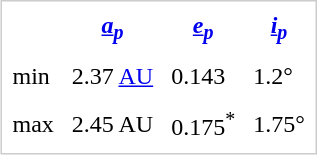<table align="center" style="border:1px solid #CCC; margin-left:15px;" cellpadding="5">
<tr>
<th></th>
<th><em><a href='#'>a<sub>p</sub></a></em></th>
<th><em><a href='#'>e<sub>p</sub></a></em></th>
<th><em><a href='#'>i<sub>p</sub></a></em></th>
</tr>
<tr>
<td>min</td>
<td>2.37 <a href='#'>AU</a></td>
<td>0.143</td>
<td>1.2°</td>
</tr>
<tr>
<td>max</td>
<td>2.45 AU</td>
<td>0.175<sup>*</sup></td>
<td>1.75°</td>
</tr>
</table>
